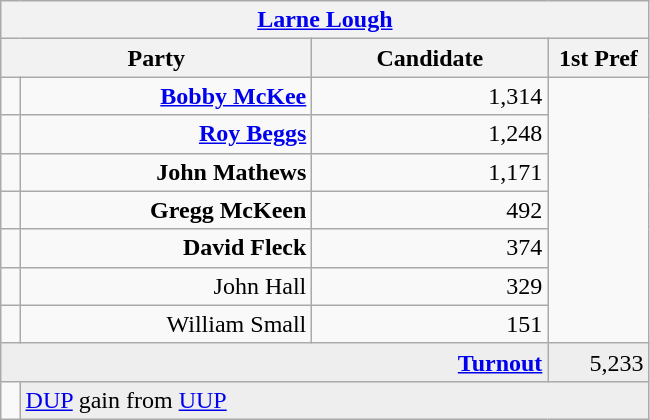<table class="wikitable">
<tr>
<th colspan="4" align="center"><a href='#'>Larne Lough</a></th>
</tr>
<tr>
<th colspan="2" align="center" width=200>Party</th>
<th width=150>Candidate</th>
<th width=60>1st Pref</th>
</tr>
<tr>
<td></td>
<td align="right"><strong><a href='#'>Bobby McKee</a></strong></td>
<td align="right">1,314</td>
</tr>
<tr>
<td></td>
<td align="right"><strong><a href='#'>Roy Beggs</a></strong></td>
<td align="right">1,248</td>
</tr>
<tr>
<td></td>
<td align="right"><strong>John Mathews</strong></td>
<td align="right">1,171</td>
</tr>
<tr>
<td></td>
<td align="right"><strong>Gregg McKeen</strong></td>
<td align="right">492</td>
</tr>
<tr>
<td></td>
<td align="right"><strong>David Fleck</strong></td>
<td align="right">374</td>
</tr>
<tr>
<td></td>
<td align="right">John Hall</td>
<td align="right">329</td>
</tr>
<tr>
<td></td>
<td align="right">William Small</td>
<td align="right">151</td>
</tr>
<tr bgcolor="EEEEEE">
<td colspan=3 align="right"><strong><a href='#'>Turnout</a></strong></td>
<td align="right">5,233</td>
</tr>
<tr>
<td bgcolor=></td>
<td colspan=3 bgcolor="EEEEEE"><a href='#'>DUP</a> gain from <a href='#'>UUP</a></td>
</tr>
</table>
